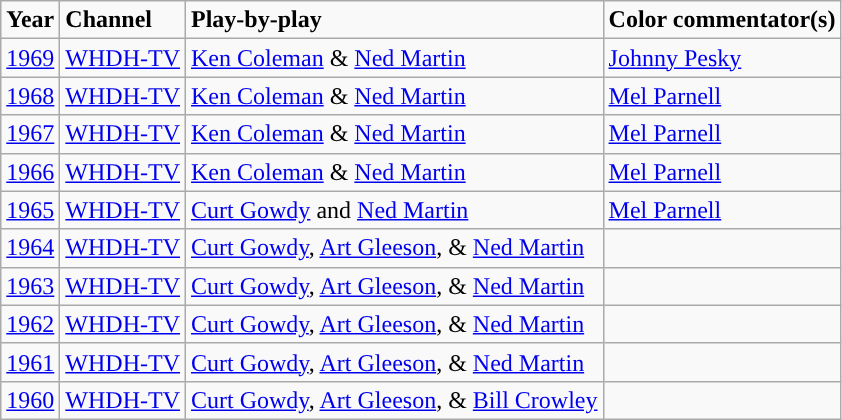<table class="wikitable">
<tr>
<td><strong>Year</strong></td>
<td><strong>Channel</strong></td>
<td><strong>Play-by-play</strong></td>
<td><strong>Color commentator(s)</strong></td>
</tr>
<tr>
<td><a href='#'>1969</a></td>
<td><a href='#'>WHDH-TV</a></td>
<td><a href='#'>Ken Coleman</a> & <a href='#'>Ned Martin</a></td>
<td><a href='#'>Johnny Pesky</a></td>
</tr>
<tr>
<td><a href='#'>1968</a></td>
<td><a href='#'>WHDH-TV</a></td>
<td><a href='#'>Ken Coleman</a> & <a href='#'>Ned Martin</a></td>
<td><a href='#'>Mel Parnell</a></td>
</tr>
<tr>
<td><a href='#'>1967</a></td>
<td><a href='#'>WHDH-TV</a></td>
<td><a href='#'>Ken Coleman</a> & <a href='#'>Ned Martin</a></td>
<td><a href='#'>Mel Parnell</a></td>
</tr>
<tr>
<td><a href='#'>1966</a></td>
<td><a href='#'>WHDH-TV</a></td>
<td><a href='#'>Ken Coleman</a> & <a href='#'>Ned Martin</a></td>
<td><a href='#'>Mel Parnell</a></td>
</tr>
<tr>
<td><a href='#'>1965</a></td>
<td><a href='#'>WHDH-TV</a></td>
<td><a href='#'>Curt Gowdy</a> and <a href='#'>Ned Martin</a></td>
<td><a href='#'>Mel Parnell</a></td>
</tr>
<tr>
<td><a href='#'>1964</a></td>
<td><a href='#'>WHDH-TV</a></td>
<td><a href='#'>Curt Gowdy</a>, <a href='#'>Art Gleeson</a>, & <a href='#'>Ned Martin</a></td>
<td></td>
</tr>
<tr>
<td><a href='#'>1963</a></td>
<td><a href='#'>WHDH-TV</a></td>
<td><a href='#'>Curt Gowdy</a>, <a href='#'>Art Gleeson</a>, & <a href='#'>Ned Martin</a></td>
<td></td>
</tr>
<tr>
<td><a href='#'>1962</a></td>
<td><a href='#'>WHDH-TV</a></td>
<td><a href='#'>Curt Gowdy</a>, <a href='#'>Art Gleeson</a>, & <a href='#'>Ned Martin</a></td>
<td></td>
</tr>
<tr>
<td><a href='#'>1961</a></td>
<td><a href='#'>WHDH-TV</a></td>
<td><a href='#'>Curt Gowdy</a>, <a href='#'>Art Gleeson</a>, & <a href='#'>Ned Martin</a></td>
<td></td>
</tr>
<tr>
<td><a href='#'>1960</a></td>
<td><a href='#'>WHDH-TV</a></td>
<td><a href='#'>Curt Gowdy</a>, <a href='#'>Art Gleeson</a>, & <a href='#'>Bill Crowley</a></td>
<td></td>
</tr>
</table>
